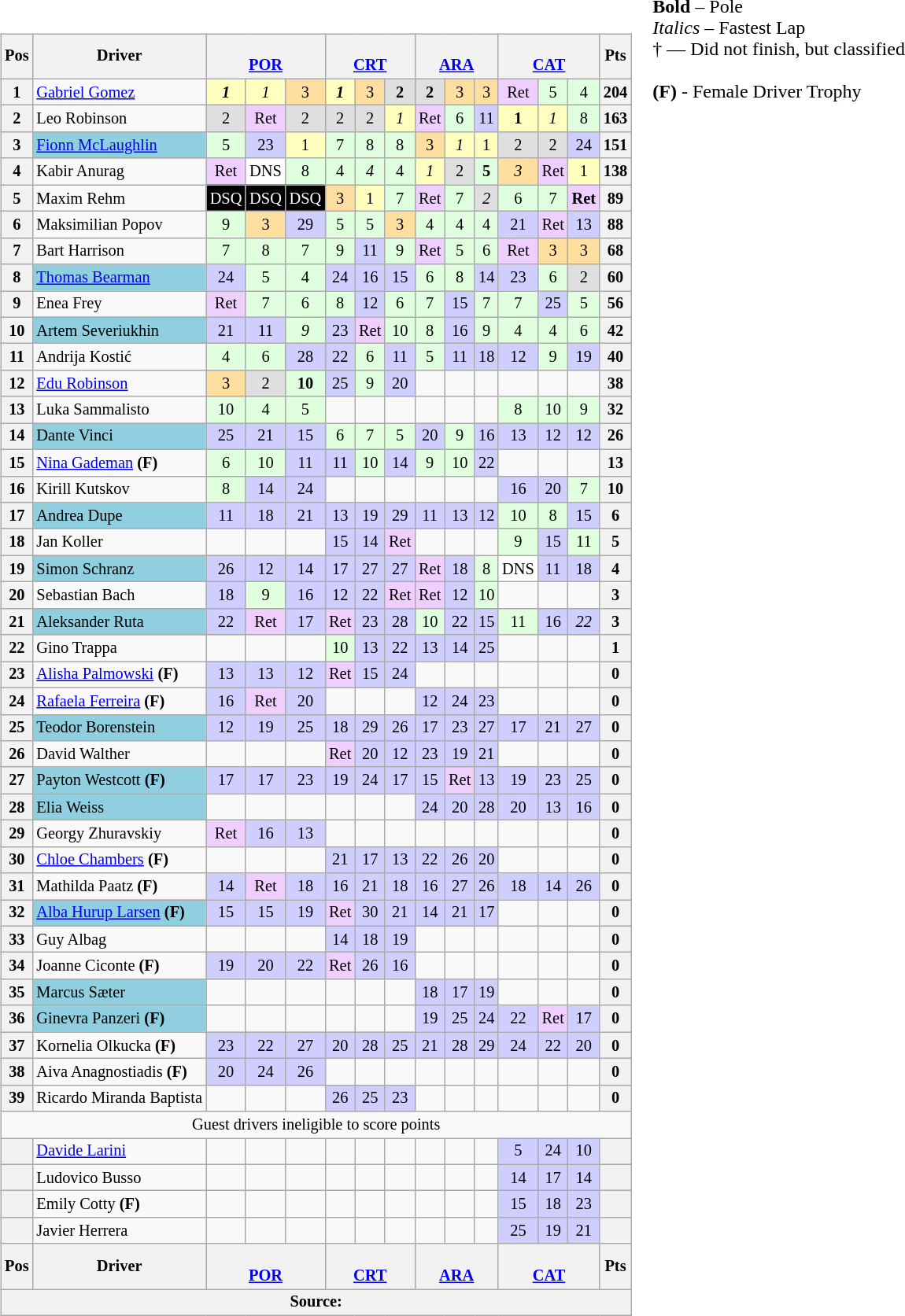<table>
<tr>
<td valign="top"><br><table class="wikitable" style="font-size:85%; text-align:center">
<tr>
<th>Pos</th>
<th>Driver</th>
<th colspan="3"><br><a href='#'>POR</a></th>
<th colspan="3"><br><a href='#'>CRT</a></th>
<th colspan="3"><br><a href='#'>ARA</a></th>
<th colspan="3"><br><a href='#'>CAT</a></th>
<th>Pts</th>
</tr>
<tr>
<th>1</th>
<td align="left"> <a href='#'>Gabriel Gomez</a></td>
<td style="background:#ffffbf;"><strong><em>1</em></strong></td>
<td style="background:#ffffbf;"><em>1</em></td>
<td style="background:#ffdf9f;">3</td>
<td style="background:#ffffbf;"><strong><em>1</em></strong></td>
<td style="background:#ffdf9f;">3</td>
<td style="background:#dfdfdf;"><strong>2</strong></td>
<td style="background:#dfdfdf;"><strong>2</strong></td>
<td style="background:#ffdf9f;">3</td>
<td style="background:#ffdf9f;">3</td>
<td style="background:#efcfff;">Ret</td>
<td style="background:#dfffdf;">5</td>
<td style="background:#dfffdf;">4</td>
<th>204</th>
</tr>
<tr>
<th>2</th>
<td align="left"> Leo Robinson</td>
<td style="background:#dfdfdf;">2</td>
<td style="background:#efcfff;">Ret</td>
<td style="background:#dfdfdf;">2</td>
<td style="background:#dfdfdf;">2</td>
<td style="background:#dfdfdf;">2</td>
<td style="background:#ffffbf;"><em>1</em></td>
<td style="background:#efcfff;">Ret</td>
<td style="background:#dfffdf;">6</td>
<td style="background:#cfcfff;">11</td>
<td style="background:#ffffbf;"><strong>1</strong></td>
<td style="background:#ffffbf;"><em>1</em></td>
<td style="background:#dfffdf;">8</td>
<th>163</th>
</tr>
<tr>
<th>3</th>
<td align="left" style="background:#8FCFDF;"> <a href='#'>Fionn McLaughlin</a></td>
<td style="background:#dfffdf;">5</td>
<td style="background:#cfcfff;">23</td>
<td style="background:#ffffbf;">1</td>
<td style="background:#dfffdf;">7</td>
<td style="background:#dfffdf;">8</td>
<td style="background:#dfffdf;">8</td>
<td style="background:#ffdf9f;">3</td>
<td style="background:#ffffbf;"><em>1</em></td>
<td style="background:#ffffbf;">1</td>
<td style="background:#dfdfdf;">2</td>
<td style="background:#dfdfdf;">2</td>
<td style="background:#cfcfff;">24</td>
<th>151</th>
</tr>
<tr>
<th>4</th>
<td align="left"> Kabir Anurag</td>
<td style="background:#efcfff;">Ret</td>
<td style="background:#ffffff;">DNS</td>
<td style="background:#dfffdf;">8</td>
<td style="background:#dfffdf;">4</td>
<td style="background:#dfffdf;"><em>4</em></td>
<td style="background:#dfffdf;">4</td>
<td style="background:#ffffbf;"><em>1</em></td>
<td style="background:#dfdfdf;">2</td>
<td style="background:#dfffdf;"><strong>5</strong></td>
<td style="background:#ffdf9f;"><em>3</em></td>
<td style="background:#efcfff;">Ret</td>
<td style="background:#ffffbf;">1</td>
<th>138</th>
</tr>
<tr>
<th>5</th>
<td align="left"> Maxim Rehm</td>
<td style="background:#000000; color:white;">DSQ</td>
<td style="background:#000000; color:white;">DSQ</td>
<td style="background:#000000; color:white;">DSQ</td>
<td style="background:#ffdf9f;">3</td>
<td style="background:#ffffbf;">1</td>
<td style="background:#dfffdf;">7</td>
<td style="background:#efcfff;">Ret</td>
<td style="background:#dfffdf;">7</td>
<td style="background:#dfdfdf;"><em>2</em></td>
<td style="background:#dfffdf;">6</td>
<td style="background:#dfffdf;">7</td>
<td style="background:#efcfff;"><strong>Ret</strong></td>
<th>89</th>
</tr>
<tr>
<th>6</th>
<td align="left"> Maksimilian Popov</td>
<td style="background:#dfffdf;">9</td>
<td style="background:#ffdf9f;">3</td>
<td style="background:#cfcfff;">29</td>
<td style="background:#dfffdf;">5</td>
<td style="background:#dfffdf;">5</td>
<td style="background:#ffdf9f;">3</td>
<td style="background:#dfffdf;">4</td>
<td style="background:#dfffdf;">4</td>
<td style="background:#dfffdf;">4</td>
<td style="background:#cfcfff;">21</td>
<td style="background:#efcfff;">Ret</td>
<td style="background:#cfcfff;">13</td>
<th>88</th>
</tr>
<tr>
<th>7</th>
<td align="left"> Bart Harrison</td>
<td style="background:#dfffdf;">7</td>
<td style="background:#dfffdf;">8</td>
<td style="background:#dfffdf;">7</td>
<td style="background:#dfffdf;">9</td>
<td style="background:#cfcfff;">11</td>
<td style="background:#dfffdf;">9</td>
<td style="background:#efcfff;">Ret</td>
<td style="background:#dfffdf;">5</td>
<td style="background:#dfffdf;">6</td>
<td style="background:#efcfff;">Ret</td>
<td style="background:#ffdf9f;">3</td>
<td style="background:#ffdf9f;">3</td>
<th>68</th>
</tr>
<tr>
<th>8</th>
<td align="left" style="background:#8FCFDF;"> <a href='#'>Thomas Bearman</a></td>
<td style="background:#cfcfff;">24</td>
<td style="background:#dfffdf;">5</td>
<td style="background:#dfffdf;">4</td>
<td style="background:#cfcfff;">24</td>
<td style="background:#cfcfff;">16</td>
<td style="background:#cfcfff;">15</td>
<td style="background:#dfffdf;">6</td>
<td style="background:#dfffdf;">8</td>
<td style="background:#cfcfff;">14</td>
<td style="background:#cfcfff;">23</td>
<td style="background:#dfffdf;">6</td>
<td style="background:#dfdfdf;">2</td>
<th>60</th>
</tr>
<tr>
<th>9</th>
<td align="left"> Enea Frey</td>
<td style="background:#efcfff;">Ret</td>
<td style="background:#dfffdf;">7</td>
<td style="background:#dfffdf;">6</td>
<td style="background:#dfffdf;">8</td>
<td style="background:#cfcfff;">12</td>
<td style="background:#dfffdf;">6</td>
<td style="background:#dfffdf;">7</td>
<td style="background:#cfcfff;">15</td>
<td style="background:#dfffdf;">7</td>
<td style="background:#dfffdf;">7</td>
<td style="background:#cfcfff;">25</td>
<td style="background:#dfffdf;">5</td>
<th>56</th>
</tr>
<tr>
<th>10</th>
<td align="left" style="background:#8FCFDF;"> Artem Severiukhin</td>
<td style="background:#cfcfff;">21</td>
<td style="background:#cfcfff;">11</td>
<td style="background:#dfffdf;"><em>9</em></td>
<td style="background:#cfcfff;">23</td>
<td style="background:#efcfff;">Ret</td>
<td style="background:#dfffdf;">10</td>
<td style="background:#dfffdf;">8</td>
<td style="background:#cfcfff;">16</td>
<td style="background:#dfffdf;">9</td>
<td style="background:#dfffdf;">4</td>
<td style="background:#dfffdf;">4</td>
<td style="background:#dfffdf;">6</td>
<th>42</th>
</tr>
<tr>
<th>11</th>
<td align="left"> Andrija Kostić</td>
<td style="background:#dfffdf;">4</td>
<td style="background:#dfffdf;">6</td>
<td style="background:#cfcfff;">28</td>
<td style="background:#cfcfff;">22</td>
<td style="background:#dfffdf;">6</td>
<td style="background:#cfcfff;">11</td>
<td style="background:#dfffdf;">5</td>
<td style="background:#cfcfff;">11</td>
<td style="background:#cfcfff;">18</td>
<td style="background:#cfcfff;">12</td>
<td style="background:#dfffdf;">9</td>
<td style="background:#cfcfff;">19</td>
<th>40</th>
</tr>
<tr>
<th>12</th>
<td align="left"> <a href='#'>Edu Robinson</a></td>
<td style="background:#ffdf9f;">3</td>
<td style="background:#dfdfdf;">2</td>
<td style="background:#dfffdf;"><strong>10</strong></td>
<td style="background:#cfcfff;">25</td>
<td style="background:#dfffdf;">9</td>
<td style="background:#cfcfff;">20</td>
<td></td>
<td></td>
<td></td>
<td></td>
<td></td>
<td></td>
<th>38</th>
</tr>
<tr>
<th>13</th>
<td align="left"> Luka Sammalisto</td>
<td style="background:#dfffdf;">10</td>
<td style="background:#dfffdf;">4</td>
<td style="background:#dfffdf;">5</td>
<td></td>
<td></td>
<td></td>
<td></td>
<td></td>
<td></td>
<td style="background:#dfffdf;">8</td>
<td style="background:#dfffdf;">10</td>
<td style="background:#dfffdf;">9</td>
<th>32</th>
</tr>
<tr>
<th>14</th>
<td align="left" style="background:#8FCFDF;"> Dante Vinci</td>
<td style="background:#cfcfff;">25</td>
<td style="background:#cfcfff;">21</td>
<td style="background:#cfcfff;">15</td>
<td style="background:#dfffdf;">6</td>
<td style="background:#dfffdf;">7</td>
<td style="background:#dfffdf;">5</td>
<td style="background:#cfcfff;">20</td>
<td style="background:#dfffdf;">9</td>
<td style="background:#cfcfff;">16</td>
<td style="background:#cfcfff;">13</td>
<td style="background:#cfcfff;">12</td>
<td style="background:#cfcfff;">12</td>
<th>26</th>
</tr>
<tr>
<th>15</th>
<td align="left"> <a href='#'>Nina Gademan</a> <strong>(F)</strong></td>
<td style="background:#dfffdf;">6</td>
<td style="background:#dfffdf;">10</td>
<td style="background:#cfcfff;">11</td>
<td style="background:#cfcfff;">11</td>
<td style="background:#dfffdf;">10</td>
<td style="background:#cfcfff;">14</td>
<td style="background:#dfffdf;">9</td>
<td style="background:#dfffdf;">10</td>
<td style="background:#cfcfff;">22</td>
<td></td>
<td></td>
<td></td>
<th>13</th>
</tr>
<tr>
<th>16</th>
<td align="left"> Kirill Kutskov</td>
<td style="background:#dfffdf;">8</td>
<td style="background:#cfcfff;">14</td>
<td style="background:#cfcfff;">24</td>
<td></td>
<td></td>
<td></td>
<td></td>
<td></td>
<td></td>
<td style="background:#cfcfff;">16</td>
<td style="background:#cfcfff;">20</td>
<td style="background:#dfffdf;">7</td>
<th>10</th>
</tr>
<tr>
<th>17</th>
<td align="left" style="background:#8FCFDF;"> Andrea Dupe</td>
<td style="background:#cfcfff;">11</td>
<td style="background:#cfcfff;">18</td>
<td style="background:#cfcfff;">21</td>
<td style="background:#cfcfff;">13</td>
<td style="background:#cfcfff;">19</td>
<td style="background:#cfcfff;">29</td>
<td style="background:#cfcfff;">11</td>
<td style="background:#cfcfff;">13</td>
<td style="background:#cfcfff;">12</td>
<td style="background:#dfffdf;">10</td>
<td style="background:#dfffdf;">8</td>
<td style="background:#cfcfff;">15</td>
<th>6</th>
</tr>
<tr>
<th>18</th>
<td align="left"> Jan Koller</td>
<td></td>
<td></td>
<td></td>
<td style="background:#cfcfff;">15</td>
<td style="background:#cfcfff;">14</td>
<td style="background:#efcfff;">Ret</td>
<td></td>
<td></td>
<td></td>
<td style="background:#dfffdf;">9</td>
<td style="background:#cfcfff;">15</td>
<td style="background:#dfffdf;">11</td>
<th>5</th>
</tr>
<tr>
<th>19</th>
<td align="left" style="background:#8FCFDF;"> Simon Schranz</td>
<td style="background:#cfcfff;">26</td>
<td style="background:#cfcfff;">12</td>
<td style="background:#cfcfff;">14</td>
<td style="background:#cfcfff;">17</td>
<td style="background:#cfcfff;">27</td>
<td style="background:#cfcfff;">27</td>
<td style="background:#efcfff;">Ret</td>
<td style="background:#cfcfff;">18</td>
<td style="background:#dfffdf;">8</td>
<td style="background:#ffffff;">DNS</td>
<td style="background:#cfcfff;">11</td>
<td style="background:#cfcfff;">18</td>
<th>4</th>
</tr>
<tr>
<th>20</th>
<td align="left"> Sebastian Bach</td>
<td style="background:#cfcfff;">18</td>
<td style="background:#dfffdf;">9</td>
<td style="background:#cfcfff;">16</td>
<td style="background:#cfcfff;">12</td>
<td style="background:#cfcfff;">22</td>
<td style="background:#efcfff;">Ret</td>
<td style="background:#efcfff;">Ret</td>
<td style="background:#cfcfff;">12</td>
<td style="background:#dfffdf;">10</td>
<td></td>
<td></td>
<td></td>
<th>3</th>
</tr>
<tr>
<th>21</th>
<td align="left" style="background:#8FCFDF;"> Aleksander Ruta</td>
<td style="background:#cfcfff;">22</td>
<td style="background:#efcfff;">Ret</td>
<td style="background:#cfcfff;">17</td>
<td style="background:#efcfff;">Ret</td>
<td style="background:#cfcfff;">23</td>
<td style="background:#cfcfff;">28</td>
<td style="background:#dfffdf;">10</td>
<td style="background:#cfcfff;">22</td>
<td style="background:#cfcfff;">15</td>
<td style="background:#dfffdf;">11</td>
<td style="background:#cfcfff;">16</td>
<td style="background:#cfcfff;"><em>22</em></td>
<th>3</th>
</tr>
<tr>
<th>22</th>
<td align="left"> Gino Trappa</td>
<td></td>
<td></td>
<td></td>
<td style="background:#dfffdf;">10</td>
<td style="background:#cfcfff;">13</td>
<td style="background:#cfcfff;">22</td>
<td style="background:#cfcfff;">13</td>
<td style="background:#cfcfff;">14</td>
<td style="background:#cfcfff;">25</td>
<td></td>
<td></td>
<td></td>
<th>1</th>
</tr>
<tr>
<th>23</th>
<td align="left"> <a href='#'>Alisha Palmowski</a> <strong>(F)</strong></td>
<td style="background:#cfcfff;">13</td>
<td style="background:#cfcfff;">13</td>
<td style="background:#cfcfff;">12</td>
<td style="background:#efcfff;">Ret</td>
<td style="background:#cfcfff;">15</td>
<td style="background:#cfcfff;">24</td>
<td></td>
<td></td>
<td></td>
<td></td>
<td></td>
<td></td>
<th>0</th>
</tr>
<tr>
<th>24</th>
<td align="left"> <a href='#'>Rafaela Ferreira</a> <strong>(F)</strong></td>
<td style="background:#cfcfff;">16</td>
<td style="background:#efcfff;">Ret</td>
<td style="background:#cfcfff;">20</td>
<td></td>
<td></td>
<td></td>
<td style="background:#cfcfff;">12</td>
<td style="background:#cfcfff;">24</td>
<td style="background:#cfcfff;">23</td>
<td></td>
<td></td>
<td></td>
<th>0</th>
</tr>
<tr>
<th>25</th>
<td align="left" style="background:#8FCFDF;"> Teodor Borenstein</td>
<td style="background:#cfcfff;">12</td>
<td style="background:#cfcfff;">19</td>
<td style="background:#cfcfff;">25</td>
<td style="background:#cfcfff;">18</td>
<td style="background:#cfcfff;">29</td>
<td style="background:#cfcfff;">26</td>
<td style="background:#cfcfff;">17</td>
<td style="background:#cfcfff;">23</td>
<td style="background:#cfcfff;">27</td>
<td style="background:#cfcfff;">17</td>
<td style="background:#cfcfff;">21</td>
<td style="background:#cfcfff;">27</td>
<th>0</th>
</tr>
<tr>
<th>26</th>
<td align="left"> David Walther</td>
<td></td>
<td></td>
<td></td>
<td style="background:#efcfff;">Ret</td>
<td style="background:#cfcfff;">20</td>
<td style="background:#cfcfff;">12</td>
<td style="background:#cfcfff;">23</td>
<td style="background:#cfcfff;">19</td>
<td style="background:#cfcfff;">21</td>
<td></td>
<td></td>
<td></td>
<th>0</th>
</tr>
<tr>
<th>27</th>
<td align="left" style="background:#8FCFDF;"> Payton Westcott <strong>(F)</strong></td>
<td style="background:#cfcfff;">17</td>
<td style="background:#cfcfff;">17</td>
<td style="background:#cfcfff;">23</td>
<td style="background:#cfcfff;">19</td>
<td style="background:#cfcfff;">24</td>
<td style="background:#cfcfff;">17</td>
<td style="background:#cfcfff;">15</td>
<td style="background:#efcfff;">Ret</td>
<td style="background:#cfcfff;">13</td>
<td style="background:#cfcfff;">19</td>
<td style="background:#cfcfff;">23</td>
<td style="background:#cfcfff;">25</td>
<th>0</th>
</tr>
<tr>
<th>28</th>
<td align="left" style="background:#8FCFDF;"> Elia Weiss</td>
<td></td>
<td></td>
<td></td>
<td></td>
<td></td>
<td></td>
<td style="background:#cfcfff;">24</td>
<td style="background:#cfcfff;">20</td>
<td style="background:#cfcfff;">28</td>
<td style="background:#cfcfff;">20</td>
<td style="background:#cfcfff;">13</td>
<td style="background:#cfcfff;">16</td>
<th>0</th>
</tr>
<tr>
<th>29</th>
<td align="left"> Georgy Zhuravskiy</td>
<td style="background:#efcfff;">Ret</td>
<td style="background:#cfcfff;">16</td>
<td style="background:#cfcfff;">13</td>
<td></td>
<td></td>
<td></td>
<td></td>
<td></td>
<td></td>
<td></td>
<td></td>
<td></td>
<th>0</th>
</tr>
<tr>
<th>30</th>
<td align="left"> <a href='#'>Chloe Chambers</a> <strong>(F)</strong></td>
<td></td>
<td></td>
<td></td>
<td style="background:#cfcfff;">21</td>
<td style="background:#cfcfff;">17</td>
<td style="background:#cfcfff;">13</td>
<td style="background:#cfcfff;">22</td>
<td style="background:#cfcfff;">26</td>
<td style="background:#cfcfff;">20</td>
<td></td>
<td></td>
<td></td>
<th>0</th>
</tr>
<tr>
<th>31</th>
<td align="left"> Mathilda Paatz <strong>(F)</strong></td>
<td style="background:#cfcfff;">14</td>
<td style="background:#efcfff;">Ret</td>
<td style="background:#cfcfff;">18</td>
<td style="background:#cfcfff;">16</td>
<td style="background:#cfcfff;">21</td>
<td style="background:#cfcfff;">18</td>
<td style="background:#cfcfff;">16</td>
<td style="background:#cfcfff;">27</td>
<td style="background:#cfcfff;">26</td>
<td style="background:#cfcfff;">18</td>
<td style="background:#cfcfff;">14</td>
<td style="background:#cfcfff;">26</td>
<th>0</th>
</tr>
<tr>
<th>32</th>
<td align="left" style="background:#8FCFDF;"> <a href='#'>Alba Hurup Larsen</a> <strong>(F)</strong></td>
<td style="background:#cfcfff;">15</td>
<td style="background:#cfcfff;">15</td>
<td style="background:#cfcfff;">19</td>
<td style="background:#efcfff;">Ret</td>
<td style="background:#cfcfff;">30</td>
<td style="background:#cfcfff;">21</td>
<td style="background:#cfcfff;">14</td>
<td style="background:#cfcfff;">21</td>
<td style="background:#cfcfff;">17</td>
<td></td>
<td></td>
<td></td>
<th>0</th>
</tr>
<tr>
<th>33</th>
<td align="left"> Guy Albag</td>
<td></td>
<td></td>
<td></td>
<td style="background:#cfcfff;">14</td>
<td style="background:#cfcfff;">18</td>
<td style="background:#cfcfff;">19</td>
<td></td>
<td></td>
<td></td>
<td></td>
<td></td>
<td></td>
<th>0</th>
</tr>
<tr>
<th>34</th>
<td align="left"> Joanne Ciconte <strong>(F)</strong></td>
<td style="background:#cfcfff;">19</td>
<td style="background:#cfcfff;">20</td>
<td style="background:#cfcfff;">22</td>
<td style="background:#efcfff;">Ret</td>
<td style="background:#cfcfff;">26</td>
<td style="background:#cfcfff;">16</td>
<td></td>
<td></td>
<td></td>
<td></td>
<td></td>
<td></td>
<th>0</th>
</tr>
<tr>
<th>35</th>
<td align="left" style="background:#8FCFDF;"> Marcus Sæter</td>
<td></td>
<td></td>
<td></td>
<td></td>
<td></td>
<td></td>
<td style="background:#cfcfff;">18</td>
<td style="background:#cfcfff;">17</td>
<td style="background:#cfcfff;">19</td>
<td></td>
<td></td>
<td></td>
<th>0</th>
</tr>
<tr>
<th>36</th>
<td align="left" style="background:#8FCFDF;"> Ginevra Panzeri <strong>(F)</strong></td>
<td></td>
<td></td>
<td></td>
<td></td>
<td></td>
<td></td>
<td style="background:#cfcfff;">19</td>
<td style="background:#cfcfff;">25</td>
<td style="background:#cfcfff;">24</td>
<td style="background:#cfcfff;">22</td>
<td style="background:#efcfff;">Ret</td>
<td style="background:#cfcfff;">17</td>
<th>0</th>
</tr>
<tr>
<th>37</th>
<td align="left"> Kornelia Olkucka <strong>(F)</strong></td>
<td style="background:#cfcfff;">23</td>
<td style="background:#cfcfff;">22</td>
<td style="background:#cfcfff;">27</td>
<td style="background:#cfcfff;">20</td>
<td style="background:#cfcfff;">28</td>
<td style="background:#cfcfff;">25</td>
<td style="background:#cfcfff;">21</td>
<td style="background:#cfcfff;">28</td>
<td style="background:#cfcfff;">29</td>
<td style="background:#cfcfff;">24</td>
<td style="background:#cfcfff;">22</td>
<td style="background:#cfcfff;">20</td>
<th>0</th>
</tr>
<tr>
<th>38</th>
<td align="left"> Aiva Anagnostiadis <strong>(F)</strong></td>
<td style="background:#cfcfff;">20</td>
<td style="background:#cfcfff;">24</td>
<td style="background:#cfcfff;">26</td>
<td></td>
<td></td>
<td></td>
<td></td>
<td></td>
<td></td>
<td></td>
<td></td>
<td></td>
<th>0</th>
</tr>
<tr>
<th>39</th>
<td align="left" nowrap> Ricardo Miranda Baptista</td>
<td></td>
<td></td>
<td></td>
<td style="background:#cfcfff;">26</td>
<td style="background:#cfcfff;">25</td>
<td style="background:#cfcfff;">23</td>
<td></td>
<td></td>
<td></td>
<td></td>
<td></td>
<td></td>
<th>0</th>
</tr>
<tr>
<td colspan=15>Guest drivers ineligible to score points</td>
</tr>
<tr>
<th></th>
<td align="left"> <a href='#'>Davide Larini</a></td>
<td></td>
<td></td>
<td></td>
<td></td>
<td></td>
<td></td>
<td></td>
<td></td>
<td></td>
<td style="background:#cfcfff;">5</td>
<td style="background:#cfcfff;">24</td>
<td style="background:#cfcfff;">10</td>
<th></th>
</tr>
<tr>
<th></th>
<td align="left"> Ludovico Busso</td>
<td></td>
<td></td>
<td></td>
<td></td>
<td></td>
<td></td>
<td></td>
<td></td>
<td></td>
<td style="background:#cfcfff;">14</td>
<td style="background:#cfcfff;">17</td>
<td style="background:#cfcfff;">14</td>
<th></th>
</tr>
<tr>
<th></th>
<td align="left"> Emily Cotty <strong>(F)</strong></td>
<td></td>
<td></td>
<td></td>
<td></td>
<td></td>
<td></td>
<td></td>
<td></td>
<td></td>
<td style="background:#cfcfff;">15</td>
<td style="background:#cfcfff;">18</td>
<td style="background:#cfcfff;">23</td>
<th></th>
</tr>
<tr>
<th></th>
<td align="left"> Javier Herrera</td>
<td></td>
<td></td>
<td></td>
<td></td>
<td></td>
<td></td>
<td></td>
<td></td>
<td></td>
<td style="background:#cfcfff;">25</td>
<td style="background:#cfcfff;">19</td>
<td style="background:#cfcfff;">21</td>
<th></th>
</tr>
<tr>
<th>Pos</th>
<th>Driver</th>
<th colspan="3"><br><a href='#'>POR</a></th>
<th colspan="3"><br><a href='#'>CRT</a></th>
<th colspan="3"><br><a href='#'>ARA</a></th>
<th colspan="3"><br><a href='#'>CAT</a></th>
<th>Pts</th>
</tr>
<tr>
<th colspan="15">Source:</th>
</tr>
</table>
</td>
<td valign="top"><span><strong>Bold</strong> – Pole</span><br><span><em>Italics</em> – Fastest Lap</span><br><span>† — Did not finish, but classified</span><br><span></span><br><span><strong>(F)</strong> - Female Driver Trophy</span></td>
</tr>
</table>
